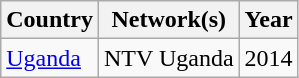<table class="wikitable">
<tr>
<th>Country</th>
<th>Network(s)</th>
<th>Year</th>
</tr>
<tr>
<td> <a href='#'>Uganda</a></td>
<td>NTV Uganda</td>
<td>2014</td>
</tr>
</table>
